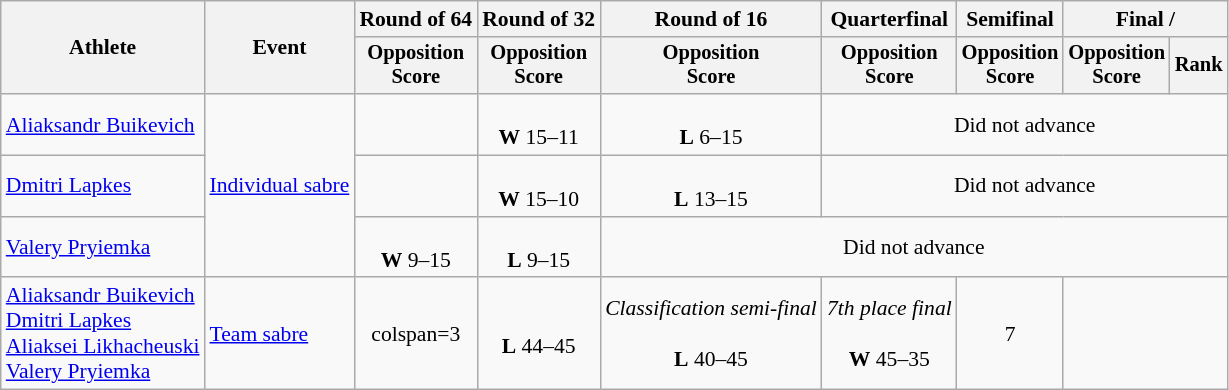<table class="wikitable" style="font-size:90%">
<tr>
<th rowspan="2">Athlete</th>
<th rowspan="2">Event</th>
<th>Round of 64</th>
<th>Round of 32</th>
<th>Round of 16</th>
<th>Quarterfinal</th>
<th>Semifinal</th>
<th colspan=2>Final / </th>
</tr>
<tr style="font-size:95%">
<th>Opposition <br> Score</th>
<th>Opposition <br> Score</th>
<th>Opposition <br> Score</th>
<th>Opposition <br> Score</th>
<th>Opposition <br> Score</th>
<th>Opposition <br> Score</th>
<th>Rank</th>
</tr>
<tr align=center>
<td align=left><a href='#'>Aliaksandr Buikevich</a></td>
<td align=left rowspan=3><a href='#'>Individual sabre</a></td>
<td></td>
<td><br><strong>W</strong> 15–11</td>
<td><br><strong>L</strong> 6–15</td>
<td colspan=4>Did not advance</td>
</tr>
<tr align=center>
<td align=left><a href='#'>Dmitri Lapkes</a></td>
<td></td>
<td><br><strong>W</strong> 15–10</td>
<td><br><strong>L</strong> 13–15</td>
<td colspan=4>Did not advance</td>
</tr>
<tr align=center>
<td align=left><a href='#'>Valery Pryiemka</a></td>
<td><br><strong>W</strong> 9–15</td>
<td><br><strong>L</strong> 9–15</td>
<td colspan=5>Did not advance</td>
</tr>
<tr align=center>
<td align=left><a href='#'>Aliaksandr Buikevich</a><br><a href='#'>Dmitri Lapkes</a><br><a href='#'>Aliaksei Likhacheuski</a><br><a href='#'>Valery Pryiemka</a></td>
<td align=left><a href='#'>Team sabre</a></td>
<td>colspan=3 </td>
<td> <br><strong>L</strong> 44–45</td>
<td><em>Classification semi-final</em><br> <br><strong>L</strong> 40–45</td>
<td><em>7th place final</em><br> <br><strong>W</strong> 45–35</td>
<td>7</td>
</tr>
</table>
